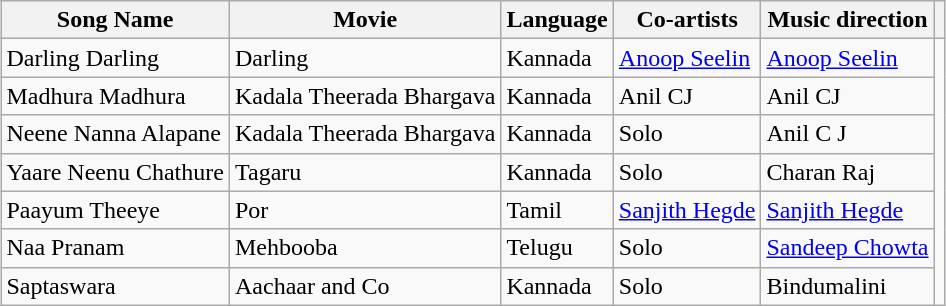<table class="wikitable" style="margin:auto">
<tr>
<th>Song Name</th>
<th>Movie</th>
<th>Language</th>
<th>Co-artists</th>
<th>Music direction</th>
<th></th>
</tr>
<tr>
<td>Darling Darling</td>
<td>Darling</td>
<td>Kannada</td>
<td><a href='#'>Anoop Seelin</a></td>
<td><a href='#'>Anoop Seelin</a></td>
</tr>
<tr>
<td>Madhura Madhura</td>
<td>Kadala Theerada Bhargava</td>
<td>Kannada</td>
<td>Anil CJ</td>
<td>Anil CJ</td>
</tr>
<tr>
<td>Neene Nanna Alapane</td>
<td>Kadala Theerada Bhargava</td>
<td>Kannada</td>
<td>Solo</td>
<td>Anil C J</td>
</tr>
<tr>
<td>Yaare Neenu Chathure</td>
<td>Tagaru</td>
<td>Kannada</td>
<td>Solo</td>
<td>Charan Raj</td>
</tr>
<tr>
<td>Paayum Theeye</td>
<td>Por</td>
<td>Tamil</td>
<td><a href='#'>Sanjith Hegde</a></td>
<td><a href='#'>Sanjith Hegde</a></td>
</tr>
<tr>
<td>Naa Pranam</td>
<td>Mehbooba</td>
<td>Telugu</td>
<td>Solo</td>
<td><a href='#'>Sandeep Chowta</a></td>
</tr>
<tr>
<td>Saptaswara</td>
<td>Aachaar and Co</td>
<td>Kannada</td>
<td>Solo</td>
<td>Bindumalini</td>
</tr>
</table>
